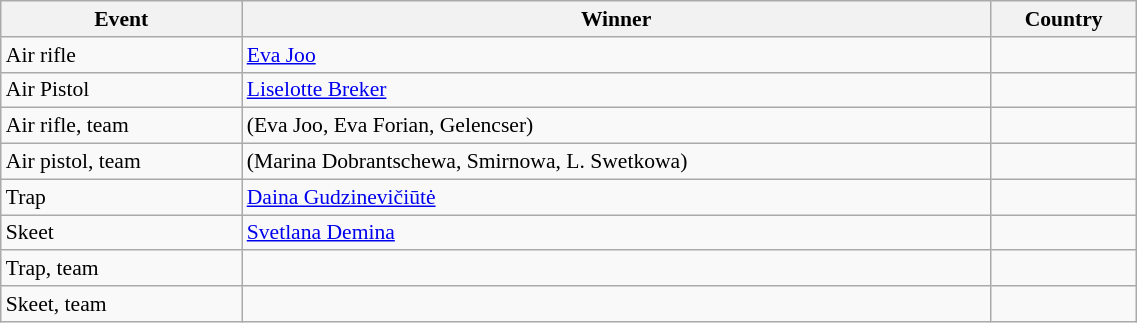<table class="wikitable sortable" width=60% style="font-size:90%; text-align:left;">
<tr>
<th>Event</th>
<th>Winner</th>
<th>Country</th>
</tr>
<tr>
<td>Air rifle</td>
<td><a href='#'>Eva Joo</a></td>
<td></td>
</tr>
<tr>
<td>Air Pistol</td>
<td><a href='#'>Liselotte Breker</a></td>
<td></td>
</tr>
<tr>
<td>Air rifle, team</td>
<td>(Eva Joo, Eva Forian, Gelencser)</td>
<td></td>
</tr>
<tr>
<td>Air pistol, team</td>
<td>(Marina Dobrantschewa, Smirnowa, L. Swetkowa)</td>
<td></td>
</tr>
<tr>
<td>Trap</td>
<td><a href='#'>Daina Gudzinevičiūtė</a></td>
<td></td>
</tr>
<tr>
<td>Skeet</td>
<td><a href='#'>Svetlana Demina</a></td>
<td></td>
</tr>
<tr>
<td>Trap, team</td>
<td></td>
<td></td>
</tr>
<tr>
<td>Skeet, team</td>
<td></td>
<td></td>
</tr>
</table>
